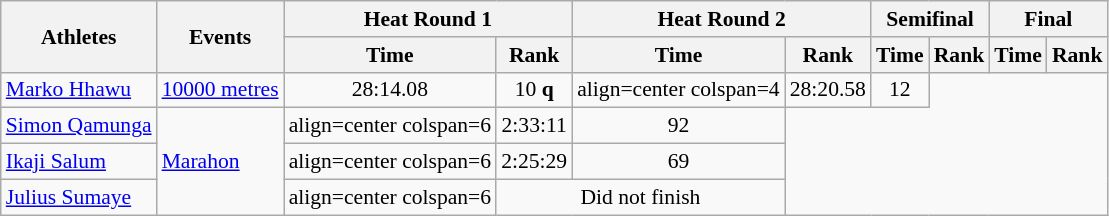<table class=wikitable style=font-size:90%>
<tr>
<th rowspan=2>Athletes</th>
<th rowspan=2>Events</th>
<th colspan=2>Heat Round 1</th>
<th colspan=2>Heat Round 2</th>
<th colspan=2>Semifinal</th>
<th colspan=2>Final</th>
</tr>
<tr>
<th>Time</th>
<th>Rank</th>
<th>Time</th>
<th>Rank</th>
<th>Time</th>
<th>Rank</th>
<th>Time</th>
<th>Rank</th>
</tr>
<tr>
<td><a href='#'>Marko Hhawu</a></td>
<td><a href='#'>10000 metres</a></td>
<td align=center>28:14.08</td>
<td align=center>10 <strong>q</strong></td>
<td>align=center colspan=4 </td>
<td align=center>28:20.58</td>
<td align=center>12</td>
</tr>
<tr>
<td><a href='#'>Simon Qamunga</a></td>
<td rowspan=3><a href='#'>Marahon</a></td>
<td>align=center colspan=6 </td>
<td align=center>2:33:11</td>
<td align=center>92</td>
</tr>
<tr>
<td><a href='#'>Ikaji Salum</a></td>
<td>align=center colspan=6 </td>
<td align=center>2:25:29</td>
<td align=center>69</td>
</tr>
<tr>
<td><a href='#'>Julius Sumaye</a></td>
<td>align=center colspan=6 </td>
<td align=center colspan=2>Did not finish</td>
</tr>
</table>
